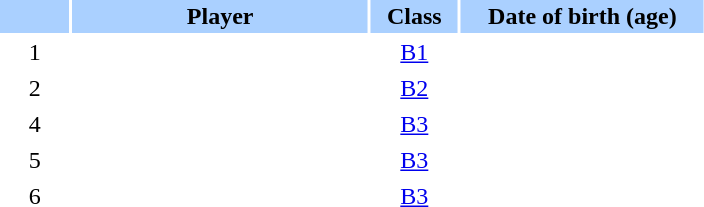<table class="sortable" border="0" cellspacing="2" cellpadding="2">
<tr style="background-color:#AAD0FF">
<th width=8%></th>
<th width=34%>Player</th>
<th width=10%>Class</th>
<th width=28%>Date of birth (age)</th>
</tr>
<tr>
<td style="text-align: center;">1</td>
<td></td>
<td style="text-align: center;"><a href='#'>B1</a></td>
<td style="text-align: center;"></td>
</tr>
<tr>
<td style="text-align: center;">2</td>
<td></td>
<td style="text-align: center;"><a href='#'>B2</a></td>
<td style="text-align: center;"></td>
</tr>
<tr>
<td style="text-align: center;">4</td>
<td></td>
<td style="text-align: center;"><a href='#'>B3</a></td>
<td style="text-align: center;"></td>
</tr>
<tr>
<td style="text-align: center;">5</td>
<td></td>
<td style="text-align: center;"><a href='#'>B3</a></td>
<td style="text-align: center;"></td>
</tr>
<tr>
<td style="text-align: center;">6</td>
<td></td>
<td style="text-align: center;"><a href='#'>B3</a></td>
<td style="text-align: center;"></td>
</tr>
</table>
